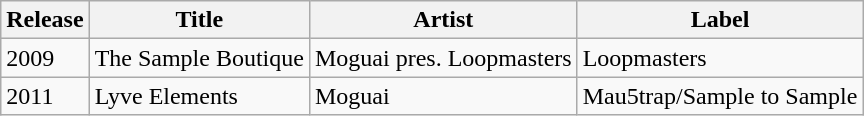<table class="wikitable">
<tr>
<th>Release</th>
<th>Title</th>
<th>Artist</th>
<th>Label</th>
</tr>
<tr>
<td>2009</td>
<td>The Sample Boutique</td>
<td>Moguai pres. Loopmasters</td>
<td>Loopmasters</td>
</tr>
<tr>
<td>2011</td>
<td>Lyve Elements</td>
<td>Moguai</td>
<td>Mau5trap/Sample to Sample</td>
</tr>
</table>
